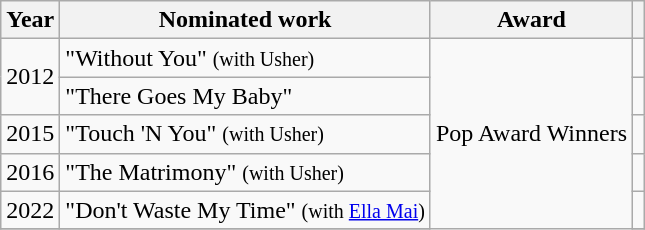<table class="wikitable">
<tr>
<th>Year</th>
<th>Nominated work</th>
<th>Award</th>
<th></th>
</tr>
<tr>
<td rowspan="2">2012</td>
<td>"Without You"  <small>(with Usher)</small></td>
<td rowspan="9">Pop Award Winners</td>
<td style="text-align:center;" rowspan="1"></td>
</tr>
<tr>
<td>"There Goes My Baby"</td>
<td style="text-align:center;"></td>
</tr>
<tr>
<td>2015</td>
<td>"Touch 'N You" <small>(with Usher)</small></td>
<td style="text-align:center;"></td>
</tr>
<tr>
<td>2016</td>
<td>"The Matrimony" <small>(with Usher)</small></td>
<td style="text-align:center;"></td>
</tr>
<tr>
<td>2022</td>
<td>"Don't Waste My Time" <small>(with <a href='#'>Ella Mai</a>)</small></td>
<td style="text-align:center;"></td>
</tr>
<tr>
</tr>
</table>
